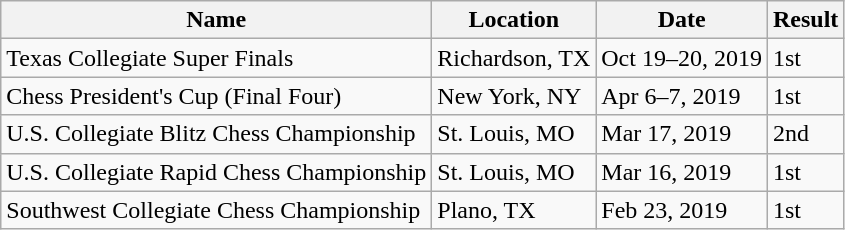<table class="wikitable">
<tr>
<th>Name</th>
<th>Location</th>
<th>Date</th>
<th>Result</th>
</tr>
<tr>
<td>Texas Collegiate Super Finals</td>
<td>Richardson, TX</td>
<td>Oct 19–20, 2019</td>
<td>1st</td>
</tr>
<tr>
<td>Chess President's Cup (Final Four)</td>
<td>New York, NY</td>
<td>Apr 6–7, 2019</td>
<td>1st</td>
</tr>
<tr>
<td>U.S. Collegiate Blitz Chess Championship</td>
<td>St. Louis, MO</td>
<td>Mar 17, 2019</td>
<td>2nd</td>
</tr>
<tr>
<td>U.S. Collegiate Rapid Chess Championship</td>
<td>St. Louis, MO</td>
<td>Mar 16, 2019</td>
<td>1st</td>
</tr>
<tr>
<td>Southwest Collegiate Chess Championship</td>
<td>Plano, TX</td>
<td>Feb 23, 2019</td>
<td>1st</td>
</tr>
</table>
